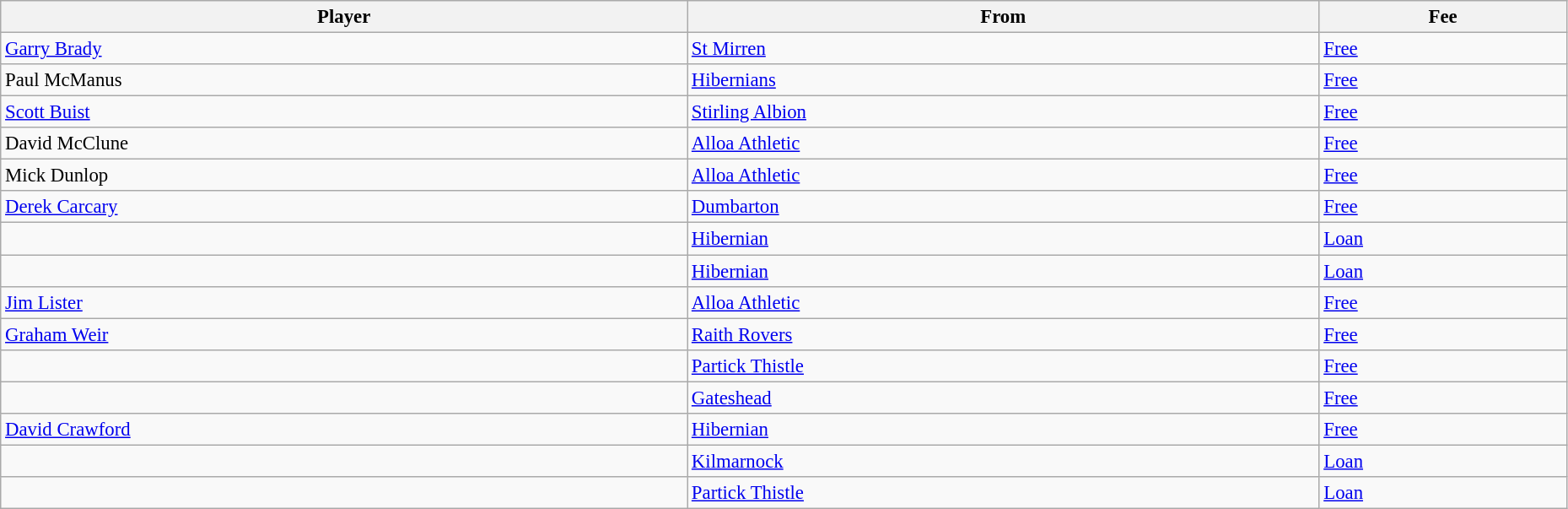<table class="wikitable" style="text-align:center; font-size:95%;width:98%; text-align:left">
<tr>
<th>Player</th>
<th>From</th>
<th>Fee</th>
</tr>
<tr>
<td> <a href='#'>Garry Brady</a></td>
<td> <a href='#'>St Mirren</a></td>
<td><a href='#'>Free</a></td>
</tr>
<tr>
<td> Paul McManus</td>
<td> <a href='#'>Hibernians</a></td>
<td><a href='#'>Free</a></td>
</tr>
<tr>
<td> <a href='#'>Scott Buist</a></td>
<td> <a href='#'>Stirling Albion</a></td>
<td><a href='#'>Free</a></td>
</tr>
<tr>
<td> David McClune</td>
<td> <a href='#'>Alloa Athletic</a></td>
<td><a href='#'>Free</a></td>
</tr>
<tr>
<td> Mick Dunlop</td>
<td> <a href='#'>Alloa Athletic</a></td>
<td><a href='#'>Free</a></td>
</tr>
<tr>
<td> <a href='#'>Derek Carcary</a></td>
<td> <a href='#'>Dumbarton</a></td>
<td><a href='#'>Free</a></td>
</tr>
<tr>
<td> </td>
<td> <a href='#'>Hibernian</a></td>
<td><a href='#'>Loan</a></td>
</tr>
<tr>
<td> </td>
<td> <a href='#'>Hibernian</a></td>
<td><a href='#'>Loan</a></td>
</tr>
<tr>
<td> <a href='#'>Jim Lister</a></td>
<td> <a href='#'>Alloa Athletic</a></td>
<td><a href='#'>Free</a></td>
</tr>
<tr>
<td> <a href='#'>Graham Weir</a></td>
<td> <a href='#'>Raith Rovers</a></td>
<td><a href='#'>Free</a></td>
</tr>
<tr>
<td> </td>
<td> <a href='#'>Partick Thistle</a></td>
<td><a href='#'>Free</a></td>
</tr>
<tr>
<td> </td>
<td> <a href='#'>Gateshead</a></td>
<td><a href='#'>Free</a></td>
</tr>
<tr>
<td> <a href='#'>David Crawford</a></td>
<td> <a href='#'>Hibernian</a></td>
<td><a href='#'>Free</a></td>
</tr>
<tr>
<td> </td>
<td> <a href='#'>Kilmarnock</a></td>
<td><a href='#'>Loan</a></td>
</tr>
<tr>
<td> </td>
<td> <a href='#'>Partick Thistle</a></td>
<td><a href='#'>Loan</a></td>
</tr>
</table>
